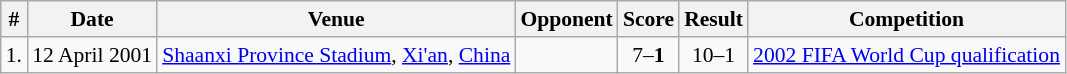<table class="wikitable collapsed" style="font-size:90%">
<tr>
<th>#</th>
<th>Date</th>
<th>Venue</th>
<th>Opponent</th>
<th>Score</th>
<th>Result</th>
<th>Competition</th>
</tr>
<tr>
<td>1.</td>
<td>12 April 2001</td>
<td><a href='#'>Shaanxi Province Stadium</a>, <a href='#'>Xi'an</a>, <a href='#'>China</a></td>
<td></td>
<td align="center">7–<strong>1</strong></td>
<td align="center">10–1</td>
<td><a href='#'>2002 FIFA World Cup qualification</a></td>
</tr>
</table>
